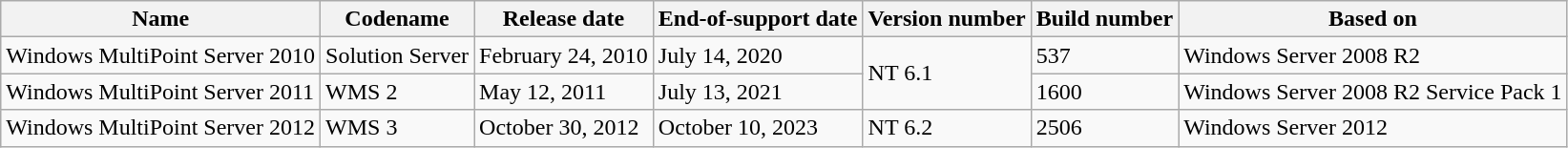<table class="wikitable sortable">
<tr>
<th>Name</th>
<th>Codename</th>
<th>Release date</th>
<th>End-of-support date</th>
<th>Version number</th>
<th>Build number</th>
<th>Based on</th>
</tr>
<tr>
<td>Windows MultiPoint Server 2010</td>
<td>Solution Server</td>
<td>February 24, 2010</td>
<td>July 14, 2020</td>
<td rowspan="2">NT 6.1</td>
<td>537</td>
<td>Windows Server 2008 R2</td>
</tr>
<tr>
<td>Windows MultiPoint Server 2011</td>
<td>WMS 2</td>
<td>May 12, 2011</td>
<td>July 13, 2021</td>
<td>1600</td>
<td>Windows Server 2008 R2 Service Pack 1</td>
</tr>
<tr>
<td>Windows MultiPoint Server 2012</td>
<td>WMS 3</td>
<td>October 30, 2012</td>
<td>October 10, 2023</td>
<td>NT 6.2</td>
<td>2506</td>
<td>Windows Server 2012</td>
</tr>
</table>
